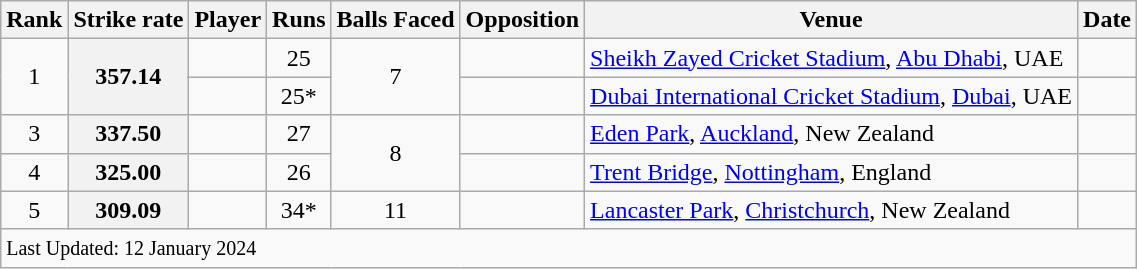<table class="wikitable plainrowheaders sortable">
<tr>
<th scope=col>Rank</th>
<th scope=col>Strike rate</th>
<th scope=col>Player</th>
<th scope=col>Runs</th>
<th scope=col>Balls Faced</th>
<th scope=col>Opposition</th>
<th scope=col>Venue</th>
<th scope=col>Date</th>
</tr>
<tr>
<td align=center rowspan=2>1</td>
<th scope=row style=text-align:center; rowspan=2>357.14</th>
<td></td>
<td align=center>25</td>
<td align=center rowspan=2>7</td>
<td></td>
<td><a href='#'>Sheikh Zayed Cricket Stadium</a>, <a href='#'>Abu Dhabi</a>, UAE</td>
<td></td>
</tr>
<tr>
<td></td>
<td align=center>25*</td>
<td></td>
<td><a href='#'>Dubai International Cricket Stadium</a>, <a href='#'>Dubai</a>, UAE</td>
<td> </td>
</tr>
<tr>
<td align=center>3</td>
<th scope=row style=text-align:center;>337.50</th>
<td> </td>
<td align=center>27</td>
<td align=center rowspan=2>8</td>
<td></td>
<td><a href='#'>Eden Park</a>, <a href='#'>Auckland</a>, New Zealand</td>
<td></td>
</tr>
<tr>
<td align=center>4</td>
<th scope=row style=text-align:center;>325.00</th>
<td> </td>
<td align=center>26</td>
<td></td>
<td><a href='#'>Trent Bridge</a>, <a href='#'>Nottingham</a>, England</td>
<td></td>
</tr>
<tr>
<td align=center>5</td>
<th scope=row style=text-align:center;>309.09</th>
<td></td>
<td align=center>34*</td>
<td align=center>11</td>
<td></td>
<td><a href='#'>Lancaster Park</a>, <a href='#'>Christchurch</a>, New Zealand</td>
<td></td>
</tr>
<tr class=sortbottom>
<td colspan=8><small>Last Updated: 12 January 2024</small></td>
</tr>
</table>
